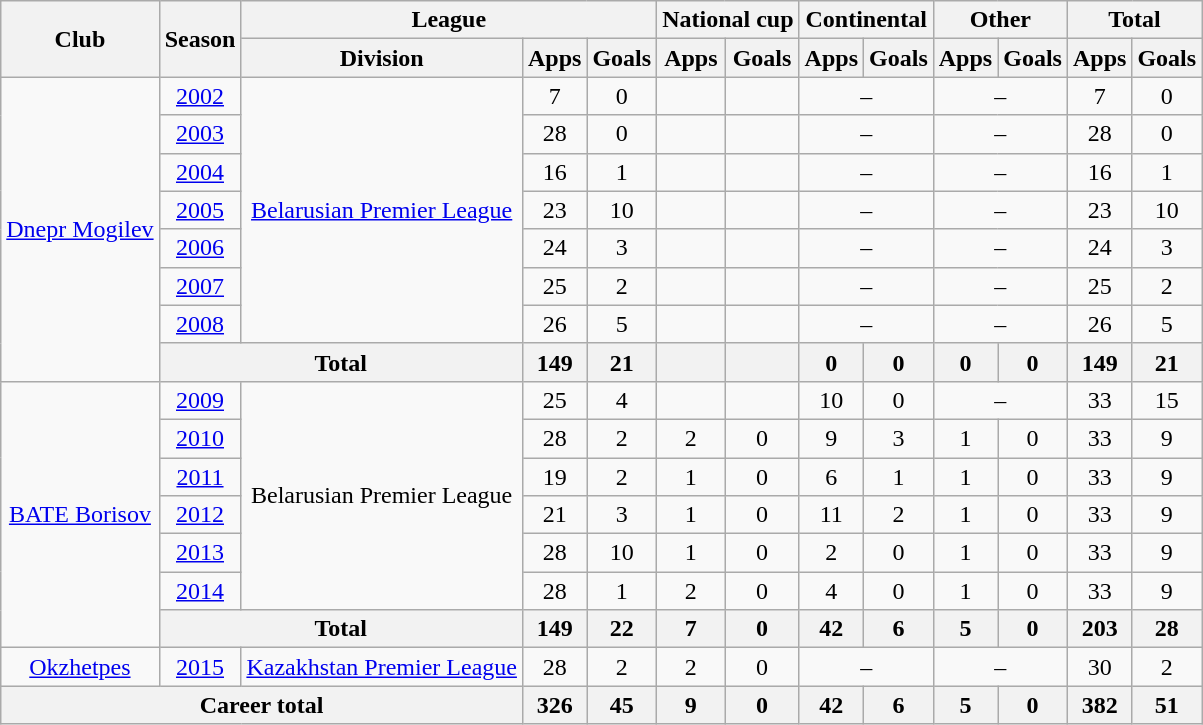<table class="wikitable" style="text-align:center">
<tr>
<th rowspan="2">Club</th>
<th rowspan="2">Season</th>
<th colspan="3">League</th>
<th colspan="2">National cup</th>
<th colspan="2">Continental</th>
<th colspan="2">Other</th>
<th colspan="2">Total</th>
</tr>
<tr>
<th>Division</th>
<th>Apps</th>
<th>Goals</th>
<th>Apps</th>
<th>Goals</th>
<th>Apps</th>
<th>Goals</th>
<th>Apps</th>
<th>Goals</th>
<th>Apps</th>
<th>Goals</th>
</tr>
<tr>
<td rowspan="8"><a href='#'>Dnepr Mogilev</a></td>
<td><a href='#'>2002</a></td>
<td rowspan="7"><a href='#'>Belarusian Premier League</a></td>
<td>7</td>
<td>0</td>
<td></td>
<td></td>
<td colspan="2">–</td>
<td colspan="2">–</td>
<td>7</td>
<td>0</td>
</tr>
<tr>
<td><a href='#'>2003</a></td>
<td>28</td>
<td>0</td>
<td></td>
<td></td>
<td colspan="2">–</td>
<td colspan="2">–</td>
<td>28</td>
<td>0</td>
</tr>
<tr>
<td><a href='#'>2004</a></td>
<td>16</td>
<td>1</td>
<td></td>
<td></td>
<td colspan="2">–</td>
<td colspan="2">–</td>
<td>16</td>
<td>1</td>
</tr>
<tr>
<td><a href='#'>2005</a></td>
<td>23</td>
<td>10</td>
<td></td>
<td></td>
<td colspan="2">–</td>
<td colspan="2">–</td>
<td>23</td>
<td>10</td>
</tr>
<tr>
<td><a href='#'>2006</a></td>
<td>24</td>
<td>3</td>
<td></td>
<td></td>
<td colspan="2">–</td>
<td colspan="2">–</td>
<td>24</td>
<td>3</td>
</tr>
<tr>
<td><a href='#'>2007</a></td>
<td>25</td>
<td>2</td>
<td></td>
<td></td>
<td colspan="2">–</td>
<td colspan="2">–</td>
<td>25</td>
<td>2</td>
</tr>
<tr>
<td><a href='#'>2008</a></td>
<td>26</td>
<td>5</td>
<td></td>
<td></td>
<td colspan="2">–</td>
<td colspan="2">–</td>
<td>26</td>
<td>5</td>
</tr>
<tr>
<th colspan="2">Total</th>
<th>149</th>
<th>21</th>
<th></th>
<th></th>
<th>0</th>
<th>0</th>
<th>0</th>
<th>0</th>
<th>149</th>
<th>21</th>
</tr>
<tr>
<td rowspan="7"><a href='#'>BATE Borisov</a></td>
<td><a href='#'>2009</a></td>
<td rowspan="6">Belarusian Premier League</td>
<td>25</td>
<td>4</td>
<td></td>
<td></td>
<td>10</td>
<td>0</td>
<td colspan="2">–</td>
<td>33</td>
<td>15</td>
</tr>
<tr>
<td><a href='#'>2010</a></td>
<td>28</td>
<td>2</td>
<td>2</td>
<td>0</td>
<td>9</td>
<td>3</td>
<td>1</td>
<td>0</td>
<td>33</td>
<td>9</td>
</tr>
<tr>
<td><a href='#'>2011</a></td>
<td>19</td>
<td>2</td>
<td>1</td>
<td>0</td>
<td>6</td>
<td>1</td>
<td>1</td>
<td>0</td>
<td>33</td>
<td>9</td>
</tr>
<tr>
<td><a href='#'>2012</a></td>
<td>21</td>
<td>3</td>
<td>1</td>
<td>0</td>
<td>11</td>
<td>2</td>
<td>1</td>
<td>0</td>
<td>33</td>
<td>9</td>
</tr>
<tr>
<td><a href='#'>2013</a></td>
<td>28</td>
<td>10</td>
<td>1</td>
<td>0</td>
<td>2</td>
<td>0</td>
<td>1</td>
<td>0</td>
<td>33</td>
<td>9</td>
</tr>
<tr>
<td><a href='#'>2014</a></td>
<td>28</td>
<td>1</td>
<td>2</td>
<td>0</td>
<td>4</td>
<td>0</td>
<td>1</td>
<td>0</td>
<td>33</td>
<td>9</td>
</tr>
<tr>
<th colspan="2">Total</th>
<th>149</th>
<th>22</th>
<th>7</th>
<th>0</th>
<th>42</th>
<th>6</th>
<th>5</th>
<th>0</th>
<th>203</th>
<th>28</th>
</tr>
<tr>
<td><a href='#'>Okzhetpes</a></td>
<td><a href='#'>2015</a></td>
<td><a href='#'>Kazakhstan Premier League</a></td>
<td>28</td>
<td>2</td>
<td>2</td>
<td>0</td>
<td colspan="2">–</td>
<td colspan="2">–</td>
<td>30</td>
<td>2</td>
</tr>
<tr>
<th colspan="3">Career total</th>
<th>326</th>
<th>45</th>
<th>9</th>
<th>0</th>
<th>42</th>
<th>6</th>
<th>5</th>
<th>0</th>
<th>382</th>
<th>51</th>
</tr>
</table>
